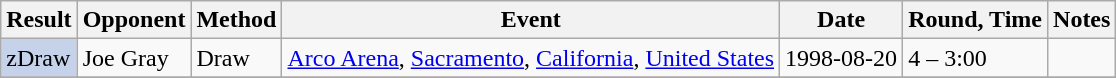<table class="wikitable">
<tr>
<th>Result</th>
<th>Opponent</th>
<th>Method</th>
<th>Event</th>
<th>Date</th>
<th>Round, Time</th>
<th>Notes</th>
</tr>
<tr>
<td style="background: #c5d2ea"><span>z</span>Draw</td>
<td> Joe Gray</td>
<td>Draw</td>
<td><a href='#'>Arco Arena</a>, <a href='#'>Sacramento</a>, <a href='#'>California</a>, <a href='#'>United States</a></td>
<td>1998-08-20</td>
<td>4 – 3:00</td>
<td></td>
</tr>
<tr>
</tr>
</table>
